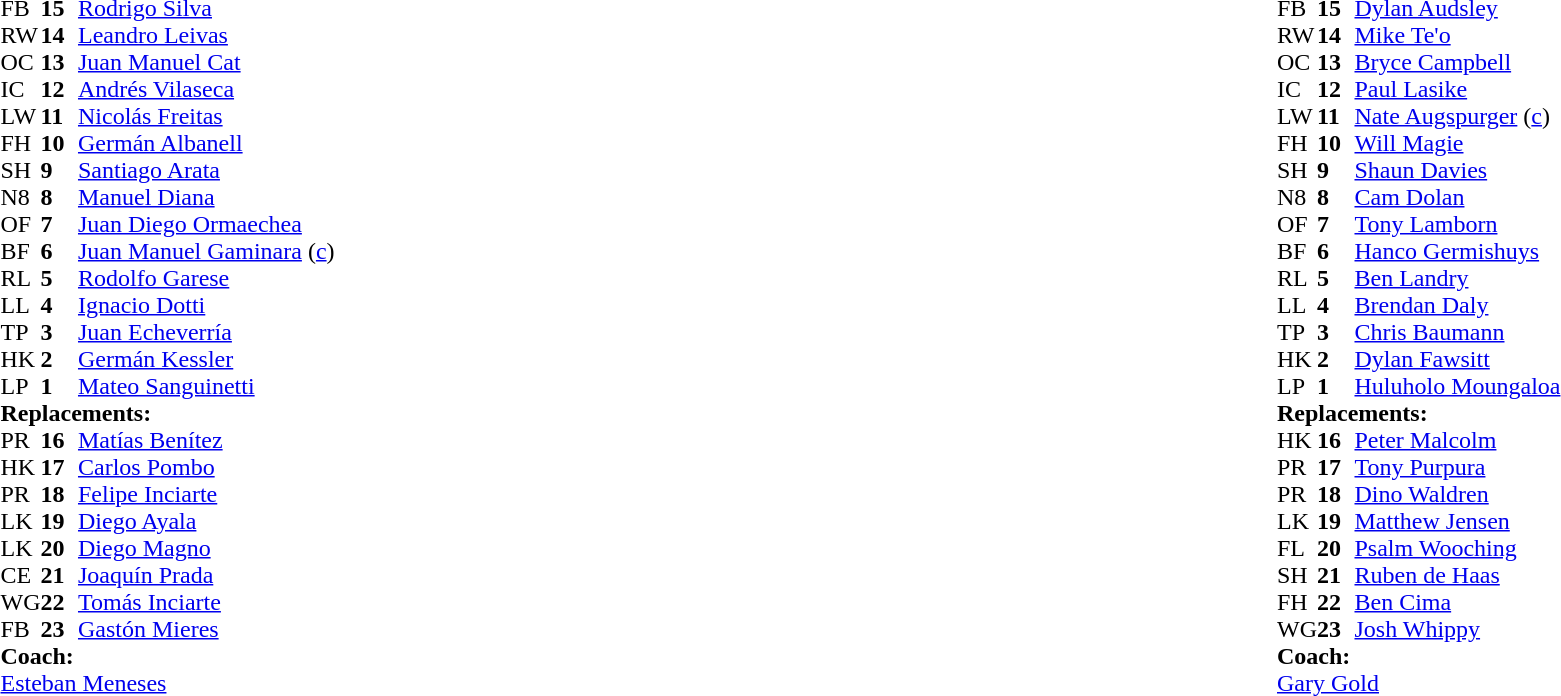<table style="width:100%">
<tr>
<td style="vertical-align:top; width:50%"><br><table cellspacing="0" cellpadding="0">
<tr>
<th width="25"></th>
<th width="25"></th>
</tr>
<tr>
<td>FB</td>
<td><strong>15</strong></td>
<td><a href='#'>Rodrigo Silva</a></td>
</tr>
<tr>
<td>RW</td>
<td><strong>14</strong></td>
<td><a href='#'>Leandro Leivas</a></td>
</tr>
<tr>
<td>OC</td>
<td><strong>13</strong></td>
<td><a href='#'>Juan Manuel Cat</a></td>
</tr>
<tr>
<td>IC</td>
<td><strong>12</strong></td>
<td><a href='#'>Andrés Vilaseca</a></td>
<td></td>
<td></td>
</tr>
<tr>
<td>LW</td>
<td><strong>11</strong></td>
<td><a href='#'>Nicolás Freitas</a></td>
<td></td>
<td></td>
</tr>
<tr>
<td>FH</td>
<td><strong>10</strong></td>
<td><a href='#'>Germán Albanell</a></td>
</tr>
<tr>
<td>SH</td>
<td><strong>9</strong></td>
<td><a href='#'>Santiago Arata</a></td>
<td></td>
<td></td>
</tr>
<tr>
<td>N8</td>
<td><strong>8</strong></td>
<td><a href='#'>Manuel Diana</a></td>
</tr>
<tr>
<td>OF</td>
<td><strong>7</strong></td>
<td><a href='#'>Juan Diego Ormaechea</a></td>
<td></td>
<td></td>
</tr>
<tr>
<td>BF</td>
<td><strong>6</strong></td>
<td><a href='#'>Juan Manuel Gaminara</a> (<a href='#'>c</a>)</td>
</tr>
<tr>
<td>RL</td>
<td><strong>5</strong></td>
<td><a href='#'>Rodolfo Garese</a></td>
<td></td>
<td></td>
</tr>
<tr>
<td>LL</td>
<td><strong>4</strong></td>
<td><a href='#'>Ignacio Dotti</a></td>
</tr>
<tr>
<td>TP</td>
<td><strong>3</strong></td>
<td><a href='#'>Juan Echeverría</a></td>
<td></td>
<td></td>
</tr>
<tr>
<td>HK</td>
<td><strong>2</strong></td>
<td><a href='#'>Germán Kessler</a></td>
<td></td>
<td></td>
</tr>
<tr>
<td>LP</td>
<td><strong>1</strong></td>
<td><a href='#'>Mateo Sanguinetti</a></td>
<td></td>
<td></td>
</tr>
<tr>
<td colspan=3><strong>Replacements:</strong></td>
</tr>
<tr>
<td>PR</td>
<td><strong>16</strong></td>
<td><a href='#'>Matías Benítez</a></td>
<td></td>
<td></td>
</tr>
<tr>
<td>HK</td>
<td><strong>17</strong></td>
<td><a href='#'>Carlos Pombo</a></td>
<td></td>
<td></td>
</tr>
<tr>
<td>PR</td>
<td><strong>18</strong></td>
<td><a href='#'>Felipe Inciarte</a></td>
<td></td>
<td></td>
</tr>
<tr>
<td>LK</td>
<td><strong>19</strong></td>
<td><a href='#'>Diego Ayala</a></td>
<td></td>
<td></td>
</tr>
<tr>
<td>LK</td>
<td><strong>20</strong></td>
<td><a href='#'>Diego Magno</a></td>
<td></td>
<td></td>
</tr>
<tr>
<td>CE</td>
<td><strong>21</strong></td>
<td><a href='#'>Joaquín Prada</a></td>
<td></td>
<td></td>
</tr>
<tr>
<td>WG</td>
<td><strong>22</strong></td>
<td><a href='#'>Tomás Inciarte</a></td>
<td></td>
<td></td>
</tr>
<tr>
<td>FB</td>
<td><strong>23</strong></td>
<td><a href='#'>Gastón Mieres</a></td>
<td></td>
<td></td>
</tr>
<tr>
<td colspan=3><strong>Coach:</strong></td>
</tr>
<tr>
<td colspan="4"> <a href='#'>Esteban Meneses</a></td>
</tr>
</table>
</td>
<td style="vertical-align:top"></td>
<td style="vertical-align:top; width:50%"><br><table cellspacing="0" cellpadding="0" style="margin:auto">
<tr>
<th width="25"></th>
<th width="25"></th>
</tr>
<tr>
<td>FB</td>
<td><strong>15</strong></td>
<td><a href='#'>Dylan Audsley</a></td>
</tr>
<tr>
<td>RW</td>
<td><strong>14</strong></td>
<td><a href='#'>Mike Te'o</a></td>
<td></td>
<td></td>
</tr>
<tr>
<td>OC</td>
<td><strong>13</strong></td>
<td><a href='#'>Bryce Campbell</a></td>
</tr>
<tr>
<td>IC</td>
<td><strong>12</strong></td>
<td><a href='#'>Paul Lasike</a></td>
<td></td>
<td></td>
</tr>
<tr>
<td>LW</td>
<td><strong>11</strong></td>
<td><a href='#'>Nate Augspurger</a> (<a href='#'>c</a>)</td>
</tr>
<tr>
<td>FH</td>
<td><strong>10</strong></td>
<td><a href='#'>Will Magie</a></td>
<td></td>
<td></td>
</tr>
<tr>
<td>SH</td>
<td><strong>9</strong></td>
<td><a href='#'>Shaun Davies</a></td>
</tr>
<tr>
<td>N8</td>
<td><strong>8</strong></td>
<td><a href='#'>Cam Dolan</a></td>
<td></td>
<td></td>
</tr>
<tr>
<td>OF</td>
<td><strong>7</strong></td>
<td><a href='#'>Tony Lamborn</a></td>
</tr>
<tr>
<td>BF</td>
<td><strong>6</strong></td>
<td><a href='#'>Hanco Germishuys</a></td>
</tr>
<tr>
<td>RL</td>
<td><strong>5</strong></td>
<td><a href='#'>Ben Landry</a></td>
<td></td>
<td></td>
</tr>
<tr>
<td>LL</td>
<td><strong>4</strong></td>
<td><a href='#'>Brendan Daly</a></td>
</tr>
<tr>
<td>TP</td>
<td><strong>3</strong></td>
<td><a href='#'>Chris Baumann</a></td>
<td></td>
<td></td>
</tr>
<tr>
<td>HK</td>
<td><strong>2</strong></td>
<td><a href='#'>Dylan Fawsitt</a></td>
<td></td>
<td></td>
</tr>
<tr>
<td>LP</td>
<td><strong>1</strong></td>
<td><a href='#'>Huluholo Moungaloa</a></td>
<td></td>
<td></td>
</tr>
<tr>
<td colspan=3><strong>Replacements:</strong></td>
</tr>
<tr>
<td>HK</td>
<td><strong>16</strong></td>
<td><a href='#'>Peter Malcolm</a></td>
<td></td>
<td></td>
</tr>
<tr>
<td>PR</td>
<td><strong>17</strong></td>
<td><a href='#'>Tony Purpura</a></td>
<td></td>
<td></td>
</tr>
<tr>
<td>PR</td>
<td><strong>18</strong></td>
<td><a href='#'>Dino Waldren</a></td>
<td></td>
<td></td>
</tr>
<tr>
<td>LK</td>
<td><strong>19</strong></td>
<td><a href='#'>Matthew Jensen</a></td>
<td></td>
<td></td>
</tr>
<tr>
<td>FL</td>
<td><strong>20</strong></td>
<td><a href='#'>Psalm Wooching</a></td>
<td></td>
<td></td>
</tr>
<tr>
<td>SH</td>
<td><strong>21</strong></td>
<td><a href='#'>Ruben de Haas</a></td>
<td></td>
<td></td>
</tr>
<tr>
<td>FH</td>
<td><strong>22</strong></td>
<td><a href='#'>Ben Cima</a></td>
<td></td>
<td></td>
</tr>
<tr>
<td>WG</td>
<td><strong>23</strong></td>
<td><a href='#'>Josh Whippy</a></td>
<td></td>
<td></td>
</tr>
<tr>
<td colspan=3><strong>Coach:</strong></td>
</tr>
<tr>
<td colspan="4"> <a href='#'>Gary Gold</a></td>
</tr>
</table>
</td>
</tr>
</table>
